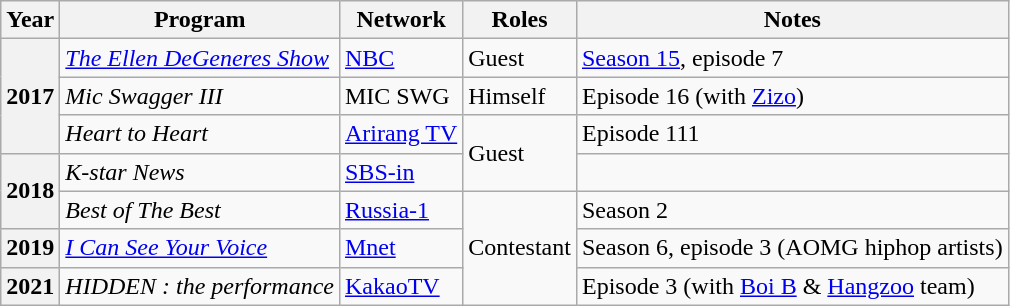<table class="wikitable plainrowheaders sortable">
<tr>
<th>Year</th>
<th>Program</th>
<th>Network</th>
<th>Roles</th>
<th>Notes</th>
</tr>
<tr>
<th rowspan="3" scope="row">2017</th>
<td><em><a href='#'>The Ellen DeGeneres Show</a></em></td>
<td><a href='#'>NBC</a></td>
<td>Guest</td>
<td><a href='#'>Season 15</a>, episode 7</td>
</tr>
<tr>
<td><em>Mic Swagger III</em></td>
<td>MIC SWG</td>
<td>Himself</td>
<td>Episode 16 (with <a href='#'>Zizo</a>)</td>
</tr>
<tr>
<td><em>Heart to Heart</em></td>
<td><a href='#'>Arirang TV</a></td>
<td rowspan="2">Guest</td>
<td>Episode 111</td>
</tr>
<tr>
<th rowspan="2" scope="row">2018</th>
<td><em>K-star News</em></td>
<td><a href='#'>SBS-in</a></td>
<td></td>
</tr>
<tr>
<td><em>Best of The Best</em></td>
<td><a href='#'>Russia-1</a></td>
<td rowspan="3">Contestant</td>
<td>Season 2</td>
</tr>
<tr>
<th scope="row">2019</th>
<td><em><a href='#'>I Can See Your Voice</a></em></td>
<td><a href='#'>Mnet</a></td>
<td>Season 6, episode 3 (AOMG hiphop artists)</td>
</tr>
<tr>
<th scope="row">2021</th>
<td><em>HIDDEN : the performance</em></td>
<td><a href='#'>KakaoTV</a></td>
<td>Episode 3 (with <a href='#'>Boi B</a> & <a href='#'>Hangzoo</a> team)</td>
</tr>
</table>
